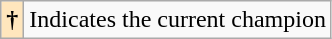<table class="wikitable">
<tr>
<th style="background-color:#ffe6bd">†</th>
<td>Indicates the current champion</td>
</tr>
</table>
